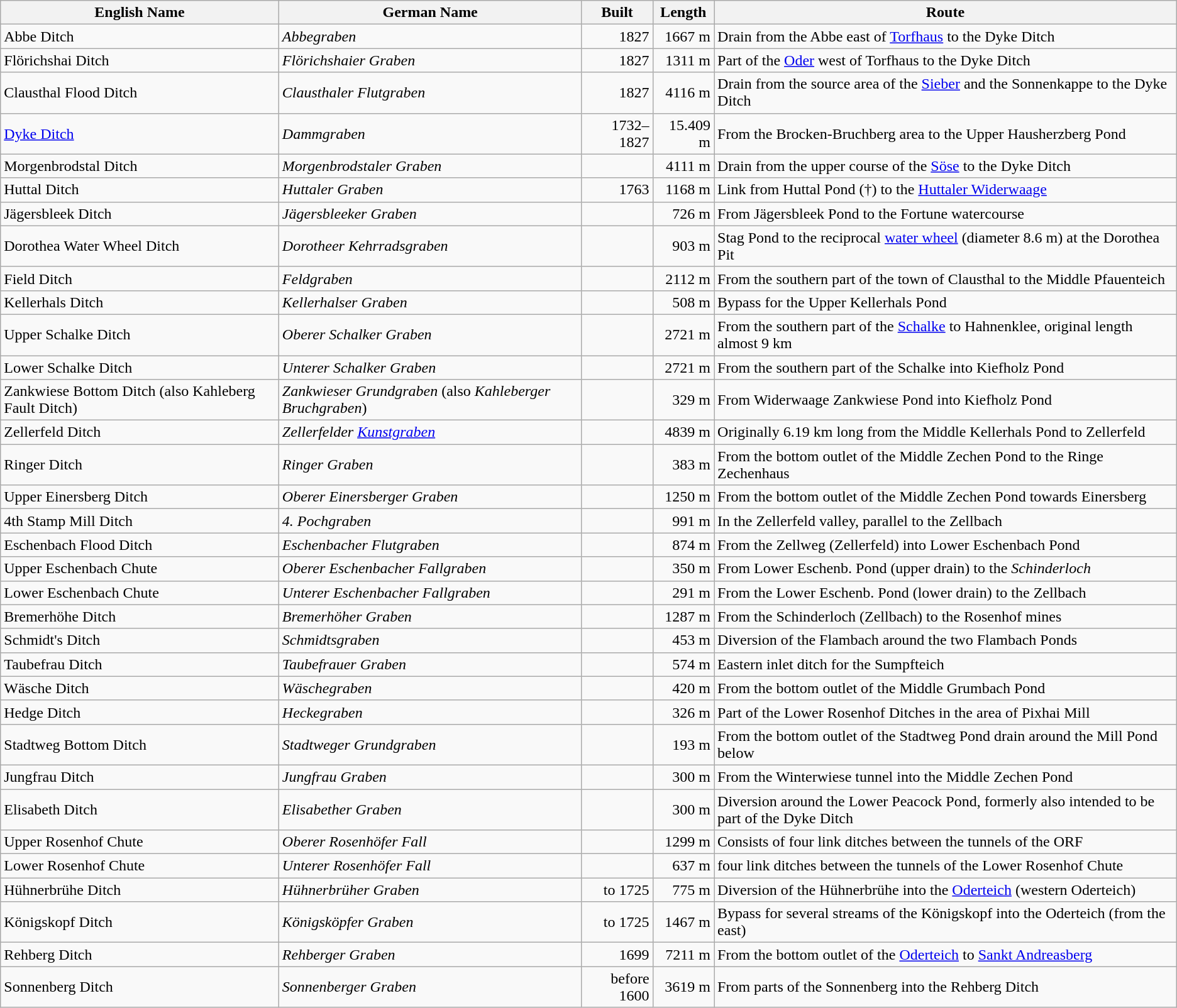<table class="wikitable sortable">
<tr class="hintergrundfarbe5">
<th>English Name</th>
<th>German Name</th>
<th>Built</th>
<th>Length</th>
<th class="unsortable">Route</th>
</tr>
<tr>
<td>Abbe Ditch</td>
<td><em>Abbegraben</em></td>
<td style="text-align:right;">1827</td>
<td style="text-align:right;">1667 m</td>
<td>Drain from the Abbe east of <a href='#'>Torfhaus</a> to the Dyke Ditch</td>
</tr>
<tr>
<td>Flörichshai Ditch</td>
<td><em>Flörichshaier Graben</em></td>
<td style="text-align:right;">1827</td>
<td style="text-align:right;">1311 m</td>
<td>Part of the <a href='#'>Oder</a> west of Torfhaus to the Dyke Ditch</td>
</tr>
<tr>
<td>Clausthal Flood Ditch</td>
<td><em>Clausthaler Flutgraben</em></td>
<td style="text-align:right;">1827</td>
<td style="text-align:right;">4116 m</td>
<td>Drain from the source area of the <a href='#'>Sieber</a> and the Sonnenkappe to the Dyke Ditch</td>
</tr>
<tr>
<td><a href='#'>Dyke Ditch</a></td>
<td><em>Dammgraben</em></td>
<td style="text-align:right;"> 1732–1827</td>
<td style="text-align:right;">15.409 m</td>
<td>From the Brocken-Bruchberg area to the Upper Hausherzberg Pond</td>
</tr>
<tr>
<td>Morgenbrodstal Ditch</td>
<td><em>Morgenbrodstaler Graben</em></td>
<td style="text-align:right;"></td>
<td style="text-align:right;">4111 m</td>
<td>Drain from the upper course of the <a href='#'>Söse</a> to the Dyke Ditch</td>
</tr>
<tr>
<td>Huttal Ditch</td>
<td><em>Huttaler Graben</em></td>
<td style="text-align:right;">1763</td>
<td style="text-align:right;">1168 m</td>
<td>Link from Huttal Pond (†) to the <a href='#'>Huttaler Widerwaage</a></td>
</tr>
<tr>
<td>Jägersbleek Ditch</td>
<td><em>Jägersbleeker Graben</em></td>
<td style="text-align:right;"></td>
<td style="text-align:right;">726 m</td>
<td>From Jägersbleek Pond to the Fortune watercourse</td>
</tr>
<tr>
<td>Dorothea Water Wheel Ditch</td>
<td><em>Dorotheer Kehrradsgraben</em></td>
<td style="text-align:right;"></td>
<td style="text-align:right;">903 m</td>
<td>Stag Pond to the reciprocal <a href='#'>water wheel</a> (diameter 8.6 m) at the Dorothea Pit</td>
</tr>
<tr>
<td>Field Ditch</td>
<td><em>Feldgraben</em></td>
<td style="text-align:right;"></td>
<td style="text-align:right;">2112 m</td>
<td>From the southern part of the town of Clausthal to the Middle Pfauenteich</td>
</tr>
<tr>
<td>Kellerhals Ditch</td>
<td><em>Kellerhalser Graben</em></td>
<td style="text-align:right;"></td>
<td style="text-align:right;">508 m</td>
<td>Bypass for the Upper Kellerhals Pond</td>
</tr>
<tr>
<td>Upper Schalke Ditch</td>
<td><em>Oberer Schalker Graben</em></td>
<td style="text-align:right;"></td>
<td style="text-align:right;">2721 m</td>
<td>From the southern part of the <a href='#'>Schalke</a> to Hahnenklee, original length almost 9 km</td>
</tr>
<tr>
<td>Lower Schalke Ditch</td>
<td><em>Unterer Schalker Graben</em></td>
<td style="text-align:right;"></td>
<td style="text-align:right;">2721 m</td>
<td>From the southern part of the Schalke into Kiefholz Pond</td>
</tr>
<tr>
<td>Zankwiese Bottom Ditch (also Kahleberg Fault Ditch)</td>
<td><em>Zankwieser Grundgraben</em> (also <em>Kahleberger Bruchgraben</em>)</td>
<td style="text-align:right;"></td>
<td style="text-align:right;">329 m</td>
<td>From Widerwaage Zankwiese Pond into Kiefholz Pond</td>
</tr>
<tr>
<td>Zellerfeld Ditch</td>
<td><em>Zellerfelder <a href='#'>Kunstgraben</a></em></td>
<td style="text-align:right;"></td>
<td style="text-align:right;">4839 m</td>
<td>Originally 6.19 km long from the Middle Kellerhals Pond to Zellerfeld</td>
</tr>
<tr>
<td>Ringer Ditch</td>
<td><em>Ringer Graben</em></td>
<td style="text-align:right;"></td>
<td style="text-align:right;">383 m</td>
<td>From the bottom outlet of the Middle Zechen Pond to the Ringe Zechenhaus</td>
</tr>
<tr>
<td>Upper Einersberg Ditch</td>
<td><em>Oberer Einersberger Graben</em></td>
<td style="text-align:right;"></td>
<td style="text-align:right;">1250 m</td>
<td>From the bottom outlet of the Middle Zechen Pond towards Einersberg</td>
</tr>
<tr>
<td>4th Stamp Mill Ditch</td>
<td><em>4. Pochgraben</em></td>
<td style="text-align:right;"></td>
<td style="text-align:right;">991 m</td>
<td>In the Zellerfeld valley, parallel to the Zellbach</td>
</tr>
<tr>
<td>Eschenbach Flood Ditch</td>
<td><em>Eschenbacher Flutgraben</em></td>
<td style="text-align:right;"></td>
<td style="text-align:right;">874 m</td>
<td>From the Zellweg (Zellerfeld) into Lower Eschenbach Pond</td>
</tr>
<tr>
<td>Upper Eschenbach Chute</td>
<td><em>Oberer Eschenbacher Fallgraben</em></td>
<td style="text-align:right;"></td>
<td style="text-align:right;">350 m</td>
<td>From Lower Eschenb. Pond (upper drain) to the <em>Schinderloch</em></td>
</tr>
<tr>
<td>Lower Eschenbach Chute</td>
<td><em>Unterer Eschenbacher Fallgraben</em></td>
<td style="text-align:right;"></td>
<td style="text-align:right;">291 m</td>
<td>From the Lower Eschenb. Pond (lower drain) to the Zellbach</td>
</tr>
<tr>
<td>Bremerhöhe Ditch</td>
<td><em>Bremerhöher Graben</em></td>
<td style="text-align:right;"></td>
<td style="text-align:right;">1287 m</td>
<td>From the Schinderloch (Zellbach) to the Rosenhof mines</td>
</tr>
<tr>
<td>Schmidt's Ditch</td>
<td><em>Schmidtsgraben</em></td>
<td style="text-align:right;"></td>
<td style="text-align:right;">453 m</td>
<td>Diversion of the Flambach around the two Flambach Ponds</td>
</tr>
<tr>
<td>Taubefrau Ditch</td>
<td><em>Taubefrauer Graben</em></td>
<td style="text-align:right;"></td>
<td style="text-align:right;">574 m</td>
<td>Eastern inlet ditch for the Sumpfteich</td>
</tr>
<tr>
<td>Wäsche Ditch</td>
<td><em>Wäschegraben</em></td>
<td style="text-align:right;"></td>
<td style="text-align:right;">420 m</td>
<td>From the bottom outlet of the Middle Grumbach Pond</td>
</tr>
<tr>
<td>Hedge Ditch</td>
<td><em>Heckegraben</em></td>
<td style="text-align:right;"></td>
<td style="text-align:right;">326 m</td>
<td>Part of the Lower Rosenhof Ditches in the area of Pixhai Mill</td>
</tr>
<tr>
<td>Stadtweg Bottom Ditch</td>
<td><em>Stadtweger Grundgraben</em></td>
<td style="text-align:right;"></td>
<td style="text-align:right;">193 m</td>
<td>From the bottom outlet of the Stadtweg Pond drain around the Mill Pond below</td>
</tr>
<tr>
<td>Jungfrau Ditch</td>
<td><em>Jungfrau Graben</em></td>
<td style="text-align:right;"></td>
<td style="text-align:right;">300 m</td>
<td>From the Winterwiese tunnel into the Middle Zechen Pond</td>
</tr>
<tr>
<td>Elisabeth Ditch</td>
<td><em>Elisabether Graben</em></td>
<td style="text-align:right;"></td>
<td style="text-align:right;">300 m</td>
<td>Diversion around the Lower Peacock Pond, formerly also intended to be part of the Dyke Ditch</td>
</tr>
<tr>
<td>Upper Rosenhof Chute</td>
<td><em>Oberer Rosenhöfer Fall</em></td>
<td style="text-align:right;"></td>
<td style="text-align:right;">1299 m</td>
<td>Consists of four link ditches between the tunnels of the ORF</td>
</tr>
<tr>
<td>Lower Rosenhof Chute</td>
<td><em>Unterer Rosenhöfer Fall</em></td>
<td style="text-align:right;"></td>
<td style="text-align:right;">637 m</td>
<td>four link ditches between the tunnels of the Lower Rosenhof Chute</td>
</tr>
<tr>
<td>Hühnerbrühe Ditch</td>
<td><em>Hühnerbrüher Graben</em></td>
<td style="text-align:right;"> to 1725</td>
<td style="text-align:right;">775 m</td>
<td>Diversion of the Hühnerbrühe into the <a href='#'>Oderteich</a> (western Oderteich)</td>
</tr>
<tr>
<td>Königskopf Ditch</td>
<td><em>Königsköpfer Graben</em></td>
<td style="text-align:right;"> to 1725</td>
<td style="text-align:right;">1467 m</td>
<td>Bypass for several streams of the Königskopf into the Oderteich (from the east)</td>
</tr>
<tr>
<td>Rehberg Ditch</td>
<td><em>Rehberger Graben</em></td>
<td style="text-align:right;">1699</td>
<td style="text-align:right;">7211 m</td>
<td>From the bottom outlet of the <a href='#'>Oderteich</a> to <a href='#'>Sankt Andreasberg</a></td>
</tr>
<tr>
<td>Sonnenberg Ditch</td>
<td><em>Sonnenberger Graben</em></td>
<td style="text-align:right;"> before 1600</td>
<td style="text-align:right;">3619 m</td>
<td>From parts of the Sonnenberg into the Rehberg Ditch</td>
</tr>
</table>
